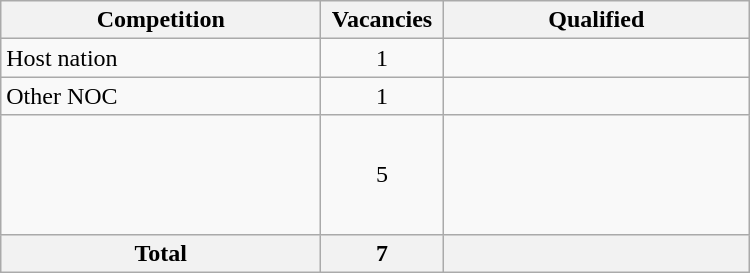<table class = "wikitable" width=500>
<tr>
<th width=300>Competition</th>
<th width=80>Vacancies</th>
<th width=300>Qualified</th>
</tr>
<tr>
<td>Host nation</td>
<td align="center">1</td>
<td></td>
</tr>
<tr>
<td>Other NOC</td>
<td align="center">1</td>
<td></td>
</tr>
<tr>
<td></td>
<td align="center">5</td>
<td><br><br><br><br></td>
</tr>
<tr>
<th>Total</th>
<th>7</th>
<th></th>
</tr>
</table>
